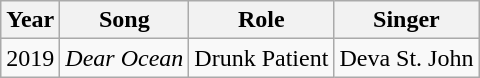<table class="wikitable sortable">
<tr>
<th>Year</th>
<th>Song</th>
<th>Role</th>
<th>Singer</th>
</tr>
<tr>
<td>2019</td>
<td><em>Dear Ocean</em></td>
<td>Drunk Patient</td>
<td>Deva St. John</td>
</tr>
</table>
